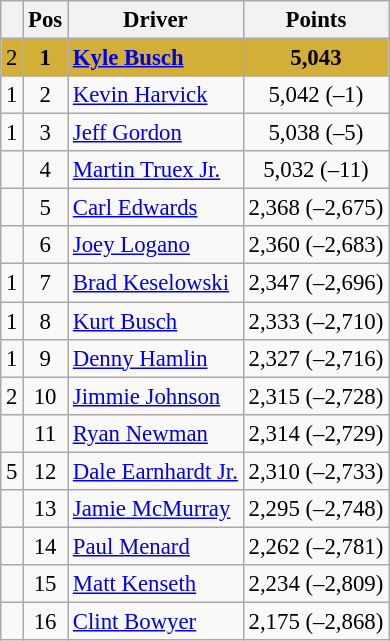<table class="wikitable" style="font-size: 95%;">
<tr>
<th></th>
<th>Pos</th>
<th>Driver</th>
<th>Points</th>
</tr>
<tr style="background:#D4AF37;">
<td align="left"> 2</td>
<td style="text-align:center;"><strong>1</strong></td>
<td><strong><a href='#'>Kyle Busch</a></strong></td>
<td style="text-align:center;"><strong>5,043</strong></td>
</tr>
<tr>
<td align="left"> 1</td>
<td style="text-align:center;">2</td>
<td><a href='#'>Kevin Harvick</a></td>
<td style="text-align:center;">5,042 (–1)</td>
</tr>
<tr>
<td align="left"> 1</td>
<td style="text-align:center;">3</td>
<td><a href='#'>Jeff Gordon</a></td>
<td style="text-align:center;">5,038 (–5)</td>
</tr>
<tr>
<td align="left"></td>
<td style="text-align:center;">4</td>
<td><a href='#'>Martin Truex Jr.</a></td>
<td style="text-align:center;">5,032 (–11)</td>
</tr>
<tr>
<td align="left"></td>
<td style="text-align:center;">5</td>
<td><a href='#'>Carl Edwards</a></td>
<td style="text-align:center;">2,368 (–2,675)</td>
</tr>
<tr>
<td align="left"></td>
<td style="text-align:center;">6</td>
<td><a href='#'>Joey Logano</a></td>
<td style="text-align:center;">2,360 (–2,683)</td>
</tr>
<tr>
<td align="left"> 1</td>
<td style="text-align:center;">7</td>
<td><a href='#'>Brad Keselowski</a></td>
<td style="text-align:center;">2,347 (–2,696)</td>
</tr>
<tr>
<td align="left"> 1</td>
<td style="text-align:center;">8</td>
<td><a href='#'>Kurt Busch</a></td>
<td style="text-align:center;">2,333  (–2,710)</td>
</tr>
<tr>
<td align="left"> 1</td>
<td style="text-align:center;">9</td>
<td><a href='#'>Denny Hamlin</a></td>
<td style="text-align:center;">2,327 (–2,716)</td>
</tr>
<tr>
<td align="left"> 2</td>
<td style="text-align:center;">10</td>
<td><a href='#'>Jimmie Johnson</a></td>
<td style="text-align:center;">2,315  (–2,728)</td>
</tr>
<tr>
<td align="left"></td>
<td style="text-align:center;">11</td>
<td><a href='#'>Ryan Newman</a></td>
<td style="text-align:center;">2,314 (–2,729)</td>
</tr>
<tr>
<td align="left"> 5</td>
<td style="text-align:center;">12</td>
<td><a href='#'>Dale Earnhardt Jr.</a></td>
<td style="text-align:center;">2,310 (–2,733)</td>
</tr>
<tr>
<td align="left"></td>
<td style="text-align:center;">13</td>
<td><a href='#'>Jamie McMurray</a></td>
<td style="text-align:center;">2,295 (–2,748)</td>
</tr>
<tr>
<td align="left"></td>
<td style="text-align:center;">14</td>
<td><a href='#'>Paul Menard</a></td>
<td style="text-align:center;">2,262  (–2,781)</td>
</tr>
<tr>
<td align="left"></td>
<td style="text-align:center;">15</td>
<td><a href='#'>Matt Kenseth</a></td>
<td style="text-align:center;">2,234 (–2,809)</td>
</tr>
<tr>
<td align="left"></td>
<td style="text-align:center;">16</td>
<td><a href='#'>Clint Bowyer</a></td>
<td style="text-align:center;">2,175 (–2,868)</td>
</tr>
</table>
